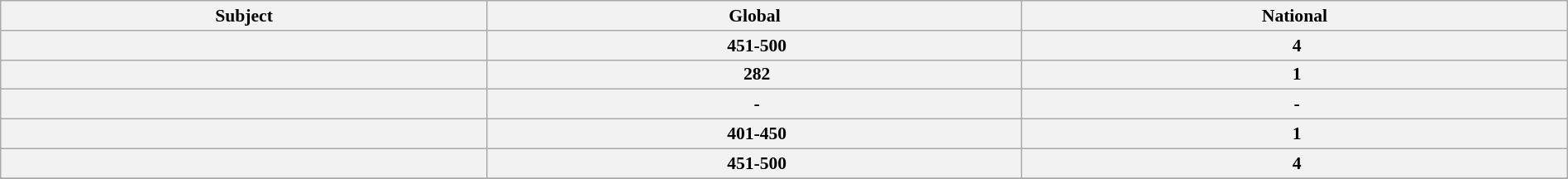<table class="wikitable sortable" style="width: 100%; font-size: 90%">
<tr>
<th>Subject</th>
<th>Global</th>
<th>National</th>
</tr>
<tr>
<th></th>
<th data-sort-value="451-500"> 451-500</th>
<th data-sort-value="4"> 4</th>
</tr>
<tr>
<th></th>
<th data-sort-value="282"> 282</th>
<th data-sort-value="1"> 1</th>
</tr>
<tr>
<th></th>
<th data-sort-value="-"> -</th>
<th data-sort-value="-"> -</th>
</tr>
<tr>
<th></th>
<th data-sort-value="401-450"> 401-450</th>
<th data-sort-value="1"> 1</th>
</tr>
<tr>
<th></th>
<th data-sort-value="451-500"> 451-500</th>
<th data-sort-value="4"> 4</th>
</tr>
<tr>
</tr>
</table>
